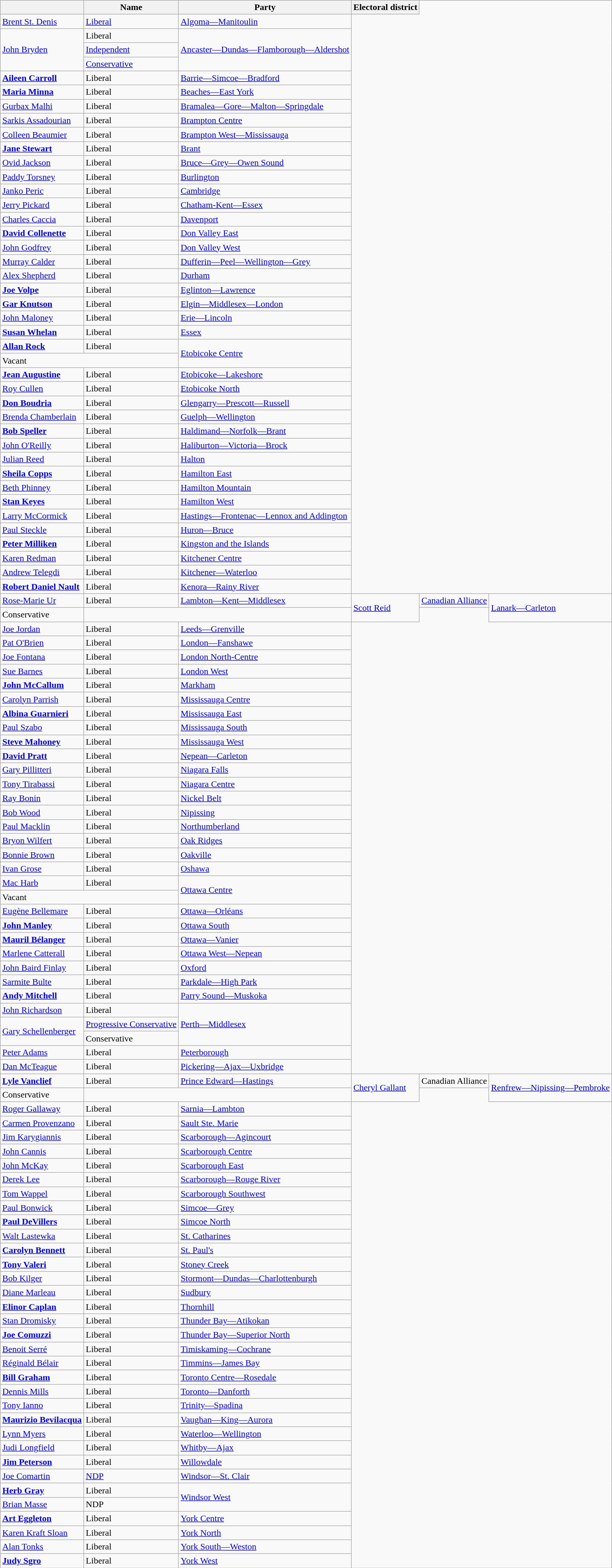<table class="wikitable">
<tr>
<th></th>
<th>Name</th>
<th>Party</th>
<th>Electoral district</th>
</tr>
<tr>
<td><a href='#'>Brent St. Denis</a></td>
<td><a href='#'>Liberal</a></td>
<td><a href='#'>Algoma—Manitoulin</a></td>
</tr>
<tr>
<td rowspan="3"><a href='#'>John Bryden</a></td>
<td>Liberal</td>
<td rowspan="3"><a href='#'>Ancaster—Dundas—Flamborough—Aldershot</a></td>
</tr>
<tr>
<td><a href='#'>Independent</a></td>
</tr>
<tr>
<td><a href='#'>Conservative</a></td>
</tr>
<tr>
<td><strong><a href='#'>Aileen Carroll</a></strong></td>
<td>Liberal</td>
<td><a href='#'>Barrie—Simcoe—Bradford</a></td>
</tr>
<tr>
<td><strong><a href='#'>Maria Minna</a></strong></td>
<td>Liberal</td>
<td><a href='#'>Beaches—East York</a></td>
</tr>
<tr>
<td><a href='#'>Gurbax Malhi</a></td>
<td>Liberal</td>
<td><a href='#'>Bramalea—Gore—Malton—Springdale</a></td>
</tr>
<tr>
<td><a href='#'>Sarkis Assadourian</a></td>
<td>Liberal</td>
<td><a href='#'>Brampton Centre</a></td>
</tr>
<tr>
<td><a href='#'>Colleen Beaumier</a></td>
<td>Liberal</td>
<td><a href='#'>Brampton West—Mississauga</a></td>
</tr>
<tr>
<td><strong><a href='#'>Jane Stewart</a></strong></td>
<td>Liberal</td>
<td><a href='#'>Brant</a></td>
</tr>
<tr>
<td><a href='#'>Ovid Jackson</a></td>
<td>Liberal</td>
<td><a href='#'>Bruce—Grey—Owen Sound</a></td>
</tr>
<tr>
<td><a href='#'>Paddy Torsney</a></td>
<td>Liberal</td>
<td><a href='#'>Burlington</a></td>
</tr>
<tr>
<td><a href='#'>Janko Peric</a></td>
<td>Liberal</td>
<td><a href='#'>Cambridge</a></td>
</tr>
<tr>
<td><a href='#'>Jerry Pickard</a></td>
<td>Liberal</td>
<td><a href='#'>Chatham-Kent—Essex</a></td>
</tr>
<tr>
<td><a href='#'>Charles Caccia</a></td>
<td>Liberal</td>
<td><a href='#'>Davenport</a></td>
</tr>
<tr>
<td><strong><a href='#'>David Collenette</a></strong></td>
<td>Liberal</td>
<td><a href='#'>Don Valley East</a></td>
</tr>
<tr>
<td><a href='#'>John Godfrey</a></td>
<td>Liberal</td>
<td><a href='#'>Don Valley West</a></td>
</tr>
<tr>
<td><a href='#'>Murray Calder</a></td>
<td>Liberal</td>
<td><a href='#'>Dufferin—Peel—Wellington—Grey</a></td>
</tr>
<tr>
<td><a href='#'>Alex Shepherd</a></td>
<td>Liberal</td>
<td><a href='#'>Durham</a></td>
</tr>
<tr>
<td><strong><a href='#'>Joe Volpe</a></strong></td>
<td>Liberal</td>
<td><a href='#'>Eglinton—Lawrence</a></td>
</tr>
<tr>
<td><strong><a href='#'>Gar Knutson</a></strong></td>
<td>Liberal</td>
<td><a href='#'>Elgin—Middlesex—London</a></td>
</tr>
<tr>
<td><a href='#'>John Maloney</a></td>
<td>Liberal</td>
<td><a href='#'>Erie—Lincoln</a></td>
</tr>
<tr>
<td><strong><a href='#'>Susan Whelan</a></strong></td>
<td>Liberal</td>
<td><a href='#'>Essex</a></td>
</tr>
<tr>
<td><strong><a href='#'>Allan Rock</a></strong></td>
<td>Liberal</td>
<td rowspan="2"><a href='#'>Etobicoke Centre</a></td>
</tr>
<tr>
<td colspan="2">Vacant</td>
</tr>
<tr>
<td><strong><a href='#'>Jean Augustine</a></strong></td>
<td>Liberal</td>
<td><a href='#'>Etobicoke—Lakeshore</a></td>
</tr>
<tr>
<td><a href='#'>Roy Cullen</a></td>
<td>Liberal</td>
<td><a href='#'>Etobicoke North</a></td>
</tr>
<tr>
<td><strong><a href='#'>Don Boudria</a></strong></td>
<td>Liberal</td>
<td><a href='#'>Glengarry—Prescott—Russell</a></td>
</tr>
<tr>
<td><a href='#'>Brenda Chamberlain</a></td>
<td>Liberal</td>
<td><a href='#'>Guelph—Wellington</a></td>
</tr>
<tr>
<td><strong><a href='#'>Bob Speller</a></strong></td>
<td>Liberal</td>
<td><a href='#'>Haldimand—Norfolk—Brant</a></td>
</tr>
<tr>
<td><a href='#'>John O'Reilly</a></td>
<td>Liberal</td>
<td><a href='#'>Haliburton—Victoria—Brock</a></td>
</tr>
<tr>
<td><a href='#'>Julian Reed</a></td>
<td>Liberal</td>
<td><a href='#'>Halton</a></td>
</tr>
<tr>
<td><strong><a href='#'>Sheila Copps</a></strong></td>
<td>Liberal</td>
<td><a href='#'>Hamilton East</a></td>
</tr>
<tr>
<td><a href='#'>Beth Phinney</a></td>
<td>Liberal</td>
<td><a href='#'>Hamilton Mountain</a></td>
</tr>
<tr>
<td><strong><a href='#'>Stan Keyes</a></strong></td>
<td>Liberal</td>
<td><a href='#'>Hamilton West</a></td>
</tr>
<tr>
<td><a href='#'>Larry McCormick</a></td>
<td>Liberal</td>
<td><a href='#'>Hastings—Frontenac—Lennox and Addington</a></td>
</tr>
<tr>
<td><a href='#'>Paul Steckle</a></td>
<td>Liberal</td>
<td><a href='#'>Huron—Bruce</a></td>
</tr>
<tr>
<td><strong><a href='#'>Peter Milliken</a></strong></td>
<td>Liberal</td>
<td><a href='#'>Kingston and the Islands</a></td>
</tr>
<tr>
<td><a href='#'>Karen Redman</a></td>
<td>Liberal</td>
<td><a href='#'>Kitchener Centre</a></td>
</tr>
<tr>
<td><a href='#'>Andrew Telegdi</a></td>
<td>Liberal</td>
<td><a href='#'>Kitchener—Waterloo</a></td>
</tr>
<tr>
<td><strong><a href='#'>Robert Daniel Nault</a></strong></td>
<td>Liberal</td>
<td><a href='#'>Kenora—Rainy River</a></td>
</tr>
<tr>
<td><a href='#'>Rose-Marie Ur</a></td>
<td>Liberal</td>
<td><a href='#'>Lambton—Kent—Middlesex</a><br></td>
<td rowspan="2"><a href='#'>Scott Reid</a></td>
<td><a href='#'>Canadian Alliance</a></td>
<td rowspan="2"><a href='#'>Lanark—Carleton</a></td>
</tr>
<tr>
<td>Conservative</td>
</tr>
<tr>
<td><a href='#'>Joe Jordan</a></td>
<td>Liberal</td>
<td><a href='#'>Leeds—Grenville</a></td>
</tr>
<tr>
<td><a href='#'>Pat O'Brien</a></td>
<td>Liberal</td>
<td><a href='#'>London—Fanshawe</a></td>
</tr>
<tr>
<td><a href='#'>Joe Fontana</a></td>
<td>Liberal</td>
<td><a href='#'>London North-Centre</a></td>
</tr>
<tr>
<td><a href='#'>Sue Barnes</a></td>
<td>Liberal</td>
<td><a href='#'>London West</a></td>
</tr>
<tr>
<td><strong><a href='#'>John McCallum</a></strong></td>
<td>Liberal</td>
<td><a href='#'>Markham</a></td>
</tr>
<tr>
<td><a href='#'>Carolyn Parrish</a></td>
<td>Liberal</td>
<td><a href='#'>Mississauga Centre</a></td>
</tr>
<tr>
<td><strong><a href='#'>Albina Guarnieri</a></strong></td>
<td>Liberal</td>
<td><a href='#'>Mississauga East</a></td>
</tr>
<tr>
<td><a href='#'>Paul Szabo</a></td>
<td>Liberal</td>
<td><a href='#'>Mississauga South</a></td>
</tr>
<tr>
<td><strong><a href='#'>Steve Mahoney</a></strong></td>
<td>Liberal</td>
<td><a href='#'>Mississauga West</a></td>
</tr>
<tr>
<td><strong><a href='#'>David Pratt</a></strong></td>
<td>Liberal</td>
<td><a href='#'>Nepean—Carleton</a></td>
</tr>
<tr>
<td><a href='#'>Gary Pillitteri</a></td>
<td>Liberal</td>
<td><a href='#'>Niagara Falls</a></td>
</tr>
<tr>
<td><a href='#'>Tony Tirabassi</a></td>
<td>Liberal</td>
<td><a href='#'>Niagara Centre</a></td>
</tr>
<tr>
<td><a href='#'>Ray Bonin</a></td>
<td>Liberal</td>
<td><a href='#'>Nickel Belt</a></td>
</tr>
<tr>
<td><a href='#'>Bob Wood</a></td>
<td>Liberal</td>
<td><a href='#'>Nipissing</a></td>
</tr>
<tr>
<td><a href='#'>Paul Macklin</a></td>
<td>Liberal</td>
<td><a href='#'>Northumberland</a></td>
</tr>
<tr>
<td><a href='#'>Bryon Wilfert</a></td>
<td>Liberal</td>
<td><a href='#'>Oak Ridges</a></td>
</tr>
<tr>
<td><a href='#'>Bonnie Brown</a></td>
<td>Liberal</td>
<td><a href='#'>Oakville</a></td>
</tr>
<tr>
<td><a href='#'>Ivan Grose</a></td>
<td>Liberal</td>
<td><a href='#'>Oshawa</a></td>
</tr>
<tr>
<td><a href='#'>Mac Harb</a></td>
<td>Liberal</td>
<td rowspan="2"><a href='#'>Ottawa Centre</a></td>
</tr>
<tr>
<td colspan="2">Vacant</td>
</tr>
<tr>
<td><a href='#'>Eugène Bellemare</a></td>
<td>Liberal</td>
<td><a href='#'>Ottawa—Orléans</a></td>
</tr>
<tr>
<td><strong><a href='#'>John Manley</a></strong></td>
<td>Liberal</td>
<td><a href='#'>Ottawa South</a></td>
</tr>
<tr>
<td><strong><a href='#'>Mauril Bélanger</a></strong></td>
<td>Liberal</td>
<td><a href='#'>Ottawa—Vanier</a></td>
</tr>
<tr>
<td><a href='#'>Marlene Catterall</a></td>
<td>Liberal</td>
<td><a href='#'>Ottawa West—Nepean</a></td>
</tr>
<tr>
<td><a href='#'>John Baird Finlay</a></td>
<td>Liberal</td>
<td><a href='#'>Oxford</a></td>
</tr>
<tr>
<td><a href='#'>Sarmite Bulte</a></td>
<td>Liberal</td>
<td><a href='#'>Parkdale—High Park</a></td>
</tr>
<tr>
<td><strong><a href='#'>Andy Mitchell</a></strong></td>
<td>Liberal</td>
<td><a href='#'>Parry Sound—Muskoka</a></td>
</tr>
<tr>
<td><a href='#'>John Richardson</a></td>
<td>Liberal</td>
<td rowspan="3"><a href='#'>Perth—Middlesex</a></td>
</tr>
<tr>
<td rowspan="2"><a href='#'>Gary Schellenberger</a></td>
<td><a href='#'>Progressive Conservative</a></td>
</tr>
<tr>
<td>Conservative</td>
</tr>
<tr>
<td><a href='#'>Peter Adams</a></td>
<td>Liberal</td>
<td><a href='#'>Peterborough</a></td>
</tr>
<tr>
<td><a href='#'>Dan McTeague</a></td>
<td>Liberal</td>
<td><a href='#'>Pickering—Ajax—Uxbridge</a></td>
</tr>
<tr>
<td><strong><a href='#'>Lyle Vanclief</a></strong></td>
<td>Liberal</td>
<td><a href='#'>Prince Edward—Hastings</a><br></td>
<td rowspan="2"><a href='#'>Cheryl Gallant</a></td>
<td>Canadian Alliance</td>
<td rowspan="2"><a href='#'>Renfrew—Nipissing—Pembroke</a></td>
</tr>
<tr>
<td>Conservative</td>
</tr>
<tr>
<td><a href='#'>Roger Gallaway</a></td>
<td>Liberal</td>
<td><a href='#'>Sarnia—Lambton</a></td>
</tr>
<tr>
<td><a href='#'>Carmen Provenzano</a></td>
<td>Liberal</td>
<td><a href='#'>Sault Ste. Marie</a></td>
</tr>
<tr>
<td><a href='#'>Jim Karygiannis</a></td>
<td>Liberal</td>
<td><a href='#'>Scarborough—Agincourt</a></td>
</tr>
<tr>
<td><a href='#'>John Cannis</a></td>
<td>Liberal</td>
<td><a href='#'>Scarborough Centre</a></td>
</tr>
<tr>
<td><a href='#'>John McKay</a></td>
<td>Liberal</td>
<td><a href='#'>Scarborough East</a></td>
</tr>
<tr>
<td><a href='#'>Derek Lee</a></td>
<td>Liberal</td>
<td><a href='#'>Scarborough—Rouge River</a></td>
</tr>
<tr>
<td><a href='#'>Tom Wappel</a></td>
<td>Liberal</td>
<td><a href='#'>Scarborough Southwest</a></td>
</tr>
<tr>
<td><a href='#'>Paul Bonwick</a></td>
<td>Liberal</td>
<td><a href='#'>Simcoe—Grey</a></td>
</tr>
<tr>
<td><strong><a href='#'>Paul DeVillers</a></strong></td>
<td>Liberal</td>
<td><a href='#'>Simcoe North</a></td>
</tr>
<tr>
<td><a href='#'>Walt Lastewka</a></td>
<td>Liberal</td>
<td><a href='#'>St. Catharines</a></td>
</tr>
<tr>
<td><strong><a href='#'>Carolyn Bennett</a></strong></td>
<td>Liberal</td>
<td><a href='#'>St. Paul's</a></td>
</tr>
<tr>
<td><strong><a href='#'>Tony Valeri</a></strong></td>
<td>Liberal</td>
<td><a href='#'>Stoney Creek</a></td>
</tr>
<tr>
<td><a href='#'>Bob Kilger</a></td>
<td>Liberal</td>
<td><a href='#'>Stormont—Dundas—Charlottenburgh</a></td>
</tr>
<tr>
<td><a href='#'>Diane Marleau</a></td>
<td>Liberal</td>
<td><a href='#'>Sudbury</a></td>
</tr>
<tr>
<td><strong><a href='#'>Elinor Caplan</a></strong></td>
<td>Liberal</td>
<td><a href='#'>Thornhill</a></td>
</tr>
<tr>
<td><a href='#'>Stan Dromisky</a></td>
<td>Liberal</td>
<td><a href='#'>Thunder Bay—Atikokan</a></td>
</tr>
<tr>
<td><strong><a href='#'>Joe Comuzzi</a></strong></td>
<td>Liberal</td>
<td><a href='#'>Thunder Bay—Superior North</a></td>
</tr>
<tr>
<td><a href='#'>Benoit Serré</a></td>
<td>Liberal</td>
<td><a href='#'>Timiskaming—Cochrane</a></td>
</tr>
<tr>
<td><a href='#'>Réginald Bélair</a></td>
<td>Liberal</td>
<td><a href='#'>Timmins—James Bay</a></td>
</tr>
<tr>
<td><strong><a href='#'>Bill Graham</a></strong></td>
<td>Liberal</td>
<td><a href='#'>Toronto Centre—Rosedale</a></td>
</tr>
<tr>
<td><a href='#'>Dennis Mills</a></td>
<td>Liberal</td>
<td><a href='#'>Toronto—Danforth</a></td>
</tr>
<tr>
<td><a href='#'>Tony Ianno</a></td>
<td>Liberal</td>
<td><a href='#'>Trinity—Spadina</a></td>
</tr>
<tr>
<td><strong><a href='#'>Maurizio Bevilacqua</a></strong></td>
<td>Liberal</td>
<td><a href='#'>Vaughan—King—Aurora</a></td>
</tr>
<tr>
<td><a href='#'>Lynn Myers</a></td>
<td>Liberal</td>
<td><a href='#'>Waterloo—Wellington</a></td>
</tr>
<tr>
<td><a href='#'>Judi Longfield</a></td>
<td>Liberal</td>
<td><a href='#'>Whitby—Ajax</a></td>
</tr>
<tr>
<td><strong><a href='#'>Jim Peterson</a></strong></td>
<td>Liberal</td>
<td><a href='#'>Willowdale</a></td>
</tr>
<tr>
<td><a href='#'>Joe Comartin</a></td>
<td><a href='#'>NDP</a></td>
<td><a href='#'>Windsor—St. Clair</a></td>
</tr>
<tr>
<td><strong><a href='#'>Herb Gray</a></strong></td>
<td>Liberal</td>
<td rowspan="2"><a href='#'>Windsor West</a></td>
</tr>
<tr>
<td><a href='#'>Brian Masse</a></td>
<td>NDP</td>
</tr>
<tr>
<td><strong><a href='#'>Art Eggleton</a></strong></td>
<td>Liberal</td>
<td><a href='#'>York Centre</a></td>
</tr>
<tr>
<td><a href='#'>Karen Kraft Sloan</a></td>
<td>Liberal</td>
<td><a href='#'>York North</a></td>
</tr>
<tr>
<td><a href='#'>Alan Tonks</a></td>
<td>Liberal</td>
<td><a href='#'>York South—Weston</a></td>
</tr>
<tr>
<td><strong><a href='#'>Judy Sgro</a></strong></td>
<td>Liberal</td>
<td><a href='#'>York West</a></td>
</tr>
</table>
